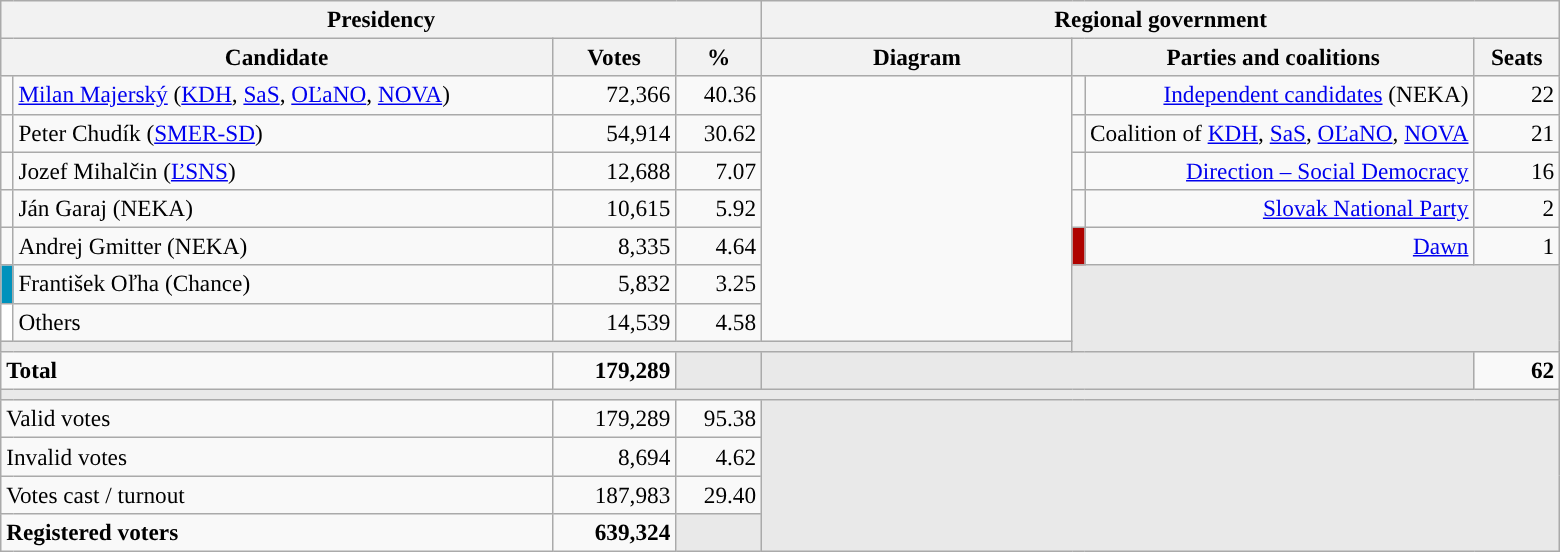<table class="wikitable" style="text-align:right; font-size:97%;">
<tr>
<th colspan="4" width="500">Presidency</th>
<th colspan="4" width="500">Regional government</th>
</tr>
<tr>
<th colspan="2" width="325">Candidate</th>
<th width="75">Votes</th>
<th width="50">%</th>
<th width="200">Diagram</th>
<th colspan="2" width="250">Parties and coalitions</th>
<th width="50">Seats</th>
</tr>
<tr>
<td width="1" style="color:inherit;background:"></td>
<td align="left"><a href='#'>Milan Majerský</a> (<a href='#'>KDH</a>, <a href='#'>SaS</a>, <a href='#'>OĽaNO</a>, <a href='#'>NOVA</a>)</td>
<td>72,366</td>
<td>40.36</td>
<td rowspan="7"></td>
<td width="1" style="color:inherit;background:"></td>
<td><a href='#'>Independent candidates</a> (NEKA)</td>
<td>22</td>
</tr>
<tr>
<td width="1" style="color:inherit;background:"></td>
<td align="left">Peter Chudík (<a href='#'>SMER-SD</a>)</td>
<td>54,914</td>
<td>30.62</td>
<td width="1" style="color:inherit;background:"></td>
<td>Coalition of <a href='#'>KDH</a>, <a href='#'>SaS</a>, <a href='#'>OĽaNO</a>, <a href='#'>NOVA</a></td>
<td>21</td>
</tr>
<tr>
<td width="1" style="color:inherit;background:"></td>
<td align="left">Jozef Mihalčin (<a href='#'>ĽSNS</a>)</td>
<td>12,688</td>
<td>7.07</td>
<td width="1" style="color:inherit;background:"></td>
<td><a href='#'>Direction – Social Democracy</a></td>
<td>16</td>
</tr>
<tr>
<td width="1" style="color:inherit;background:"></td>
<td align="left">Ján Garaj (NEKA)</td>
<td>10,615</td>
<td>5.92</td>
<td width="1" style="color:inherit;background:"></td>
<td><a href='#'>Slovak National Party</a></td>
<td>2</td>
</tr>
<tr>
<td width="1" style="color:inherit;background:"></td>
<td align="left">Andrej Gmitter (NEKA)</td>
<td>8,335</td>
<td>4.64</td>
<td width="1" style="color:inherit;background:#af0300"></td>
<td><a href='#'>Dawn</a></td>
<td>1</td>
</tr>
<tr>
<td width="1" style="color:inherit;background:#0092bc"></td>
<td align="left">František Oľha (Chance)</td>
<td>5,832</td>
<td>3.25</td>
<td colspan="3" rowspan="3" bgcolor="#E9E9E9"></td>
</tr>
<tr>
<td width="1" bgcolor="white"></td>
<td align="left">Others</td>
<td>14,539</td>
<td>4.58</td>
</tr>
<tr>
<td colspan="8" bgcolor="#E9E9E9"></td>
</tr>
<tr>
<td align="left" colspan="2"><strong>Total</strong></td>
<td><strong>179,289</strong></td>
<td style="color:inherit;background:#E9E9E9"></td>
<td colspan="3" bgcolor="#E9E9E9"></td>
<td><strong>62</strong></td>
</tr>
<tr>
<td colspan="8" bgcolor="#E9E9E9"></td>
</tr>
<tr>
<td align="left" colspan="2">Valid votes</td>
<td>179,289</td>
<td>95.38</td>
<td bgcolor="#E9E9E9" rowspan="4" colspan="4"></td>
</tr>
<tr>
<td align="left" colspan="2">Invalid votes</td>
<td>8,694</td>
<td>4.62</td>
</tr>
<tr>
<td align="left" colspan="2">Votes cast / turnout</td>
<td>187,983</td>
<td>29.40</td>
</tr>
<tr style="font-weight:bold;">
<td align="left" colspan="2">Registered voters</td>
<td>639,324</td>
<td bgcolor="#E9E9E9"></td>
</tr>
</table>
